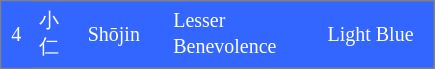<table cellspacing="0" style="width:290px;background:#3366FF; border:1px solid gray">
<tr>
<td style="width:40px;height:30px;background:#3366FF;text-align:center;font-size:10pt;color:#FFFFFF">4</td>
<td style="width:40px;font-size:10pt;color:#FFFFFF;padding:4pt;line-height:1.25em">小仁</td>
<td style="width:70px;font-size:10pt;color:#FFFFFF;padding:4pt;line-height:1.25em">Shōjin</td>
<td style="width:140px;font-size:10pt;color:#FFFFFF;padding:4pt;line-height:1.25em">Lesser Benevolence</td>
<td style="width:140px;font-size:10pt;color:#FFFFFF;padding:4pt;line-height:1.25em">Light Blue</td>
</tr>
</table>
